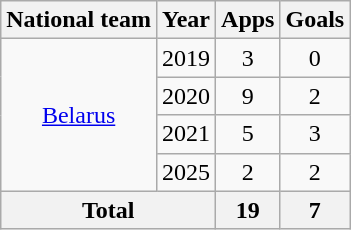<table class="wikitable" style="text-align:center">
<tr>
<th>National team</th>
<th>Year</th>
<th>Apps</th>
<th>Goals</th>
</tr>
<tr>
<td rowspan="4"><a href='#'>Belarus</a></td>
<td>2019</td>
<td>3</td>
<td>0</td>
</tr>
<tr>
<td>2020</td>
<td>9</td>
<td>2</td>
</tr>
<tr>
<td>2021</td>
<td>5</td>
<td>3</td>
</tr>
<tr>
<td>2025</td>
<td>2</td>
<td>2</td>
</tr>
<tr>
<th colspan="2">Total</th>
<th>19</th>
<th>7</th>
</tr>
</table>
